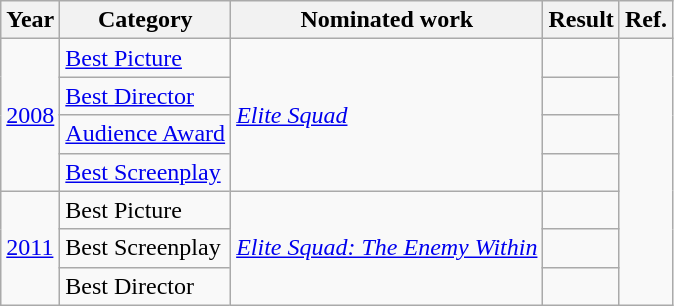<table class="wikitable sortable">
<tr>
<th>Year</th>
<th>Category</th>
<th>Nominated work</th>
<th>Result</th>
<th>Ref.</th>
</tr>
<tr>
<td rowspan="4"><a href='#'>2008</a></td>
<td><a href='#'>Best Picture</a></td>
<td rowspan="4"><em><a href='#'>Elite Squad</a></em></td>
<td></td>
<td rowspan="7"></td>
</tr>
<tr>
<td><a href='#'>Best Director</a></td>
<td></td>
</tr>
<tr>
<td><a href='#'>Audience Award</a></td>
<td></td>
</tr>
<tr>
<td><a href='#'>Best Screenplay</a></td>
<td></td>
</tr>
<tr>
<td rowspan="3"><a href='#'>2011</a></td>
<td>Best Picture</td>
<td rowspan="3"><em><a href='#'>Elite Squad: The Enemy Within</a></em></td>
<td></td>
</tr>
<tr>
<td>Best Screenplay</td>
<td></td>
</tr>
<tr>
<td>Best Director</td>
<td></td>
</tr>
</table>
